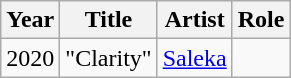<table class="wikitable plainrowheaders" style="margin-right: 0;">
<tr>
<th scope="col">Year</th>
<th scope="col">Title</th>
<th scope="col">Artist</th>
<th scope="col">Role</th>
</tr>
<tr>
<td>2020</td>
<td>"Clarity"</td>
<td><a href='#'>Saleka</a></td>
<td></td>
</tr>
</table>
